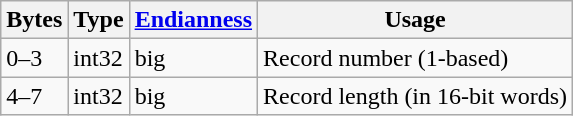<table class="wikitable">
<tr>
<th>Bytes</th>
<th>Type</th>
<th><a href='#'>Endianness</a></th>
<th>Usage</th>
</tr>
<tr>
<td>0–3</td>
<td>int32</td>
<td>big</td>
<td>Record number (1-based)</td>
</tr>
<tr>
<td>4–7</td>
<td>int32</td>
<td>big</td>
<td>Record length (in 16-bit words)</td>
</tr>
</table>
